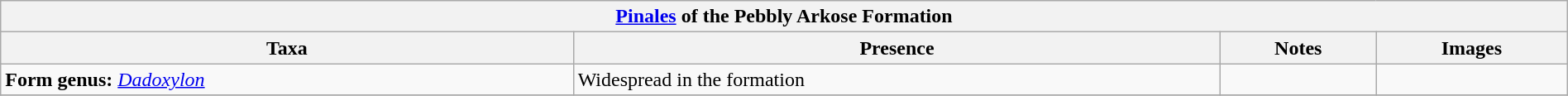<table class="wikitable" align="center" width="100%">
<tr>
<th colspan="5" align="center"><strong><a href='#'>Pinales</a> of the Pebbly Arkose Formation</strong></th>
</tr>
<tr>
<th>Taxa</th>
<th>Presence</th>
<th>Notes</th>
<th>Images</th>
</tr>
<tr>
<td><strong>Form genus:</strong> <em><a href='#'>Dadoxylon</a></em></td>
<td>Widespread in the formation</td>
<td></td>
<td></td>
</tr>
<tr>
</tr>
</table>
